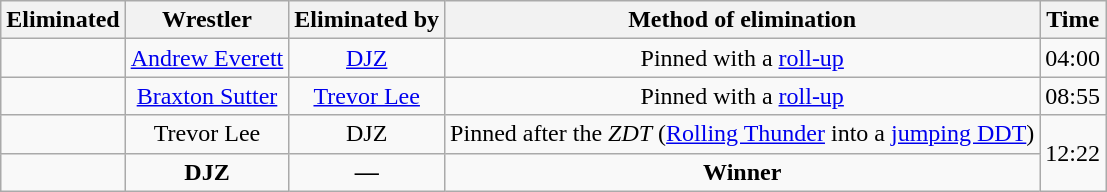<table class="wikitable sortable" style="text-align:center;">
<tr>
<th>Eliminated</th>
<th>Wrestler</th>
<th>Eliminated by</th>
<th>Method of elimination</th>
<th>Time</th>
</tr>
<tr>
<td></td>
<td><a href='#'>Andrew Everett</a></td>
<td><a href='#'>DJZ</a></td>
<td>Pinned with a <a href='#'>roll-up</a></td>
<td>04:00</td>
</tr>
<tr>
<td></td>
<td><a href='#'>Braxton Sutter</a></td>
<td><a href='#'>Trevor Lee</a></td>
<td>Pinned with a <a href='#'>roll-up</a></td>
<td>08:55</td>
</tr>
<tr>
<td></td>
<td>Trevor Lee</td>
<td>DJZ</td>
<td>Pinned after the <em>ZDT</em> (<a href='#'>Rolling Thunder</a> into a <a href='#'>jumping DDT</a>)</td>
<td rowspan="2">12:22</td>
</tr>
<tr>
<td></td>
<td><strong>DJZ</strong></td>
<td><strong>—</strong></td>
<td><strong>Winner</strong></td>
</tr>
</table>
